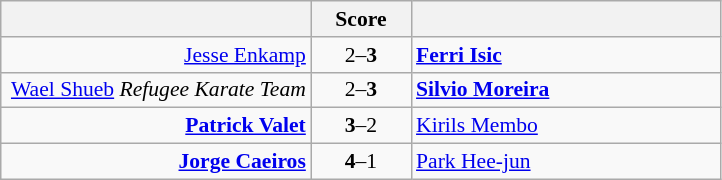<table class="wikitable" style="text-align: center; font-size:90% ">
<tr>
<th align="right" width="200"></th>
<th width="60">Score</th>
<th align="left" width="200"></th>
</tr>
<tr>
<td align=right><a href='#'>Jesse Enkamp</a> </td>
<td align=center>2–<strong>3</strong></td>
<td align=left><strong> <a href='#'>Ferri Isic</a></strong></td>
</tr>
<tr>
<td align=right><a href='#'>Wael Shueb</a> <em>Refugee Karate Team</em></td>
<td align=center>2–<strong>3</strong></td>
<td align=left><strong> <a href='#'>Silvio Moreira</a></strong></td>
</tr>
<tr>
<td align=right><strong><a href='#'>Patrick Valet</a> </strong></td>
<td align=center><strong>3</strong>–2</td>
<td align=left> <a href='#'>Kirils Membo</a></td>
</tr>
<tr>
<td align=right><strong><a href='#'>Jorge Caeiros</a> </strong></td>
<td align=center><strong>4</strong>–1</td>
<td align=left> <a href='#'>Park Hee-jun</a></td>
</tr>
</table>
